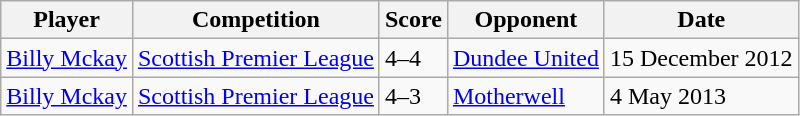<table class="wikitable">
<tr>
<th>Player</th>
<th>Competition</th>
<th>Score</th>
<th>Opponent</th>
<th>Date</th>
</tr>
<tr>
<td> <a href='#'>Billy Mckay</a></td>
<td><a href='#'>Scottish Premier League</a></td>
<td>4–4</td>
<td><a href='#'>Dundee United</a></td>
<td>15 December 2012</td>
</tr>
<tr>
<td> <a href='#'>Billy Mckay</a></td>
<td><a href='#'>Scottish Premier League</a></td>
<td>4–3</td>
<td><a href='#'>Motherwell</a></td>
<td>4 May 2013</td>
</tr>
</table>
